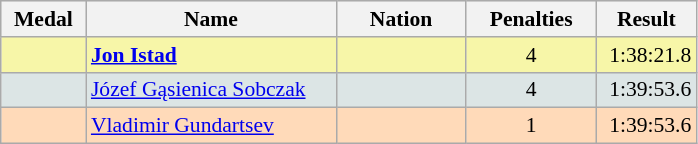<table class=wikitable style="border:1px solid #AAAAAA;font-size:90%">
<tr bgcolor="#E4E4E4">
<th style="border-bottom:1px solid #AAAAAA" width=50>Medal</th>
<th style="border-bottom:1px solid #AAAAAA" width=160>Name</th>
<th style="border-bottom:1px solid #AAAAAA" width=80>Nation</th>
<th style="border-bottom:1px solid #AAAAAA" width=80>Penalties</th>
<th style="border-bottom:1px solid #AAAAAA" width=60>Result</th>
</tr>
<tr bgcolor="#F7F6A8">
<td align="center"></td>
<td><strong><a href='#'>Jon Istad</a></strong></td>
<td align="center"></td>
<td align="center">4</td>
<td align="right">1:38:21.8</td>
</tr>
<tr bgcolor="#DCE5E5">
<td align="center"></td>
<td><a href='#'>Józef Gąsienica Sobczak</a></td>
<td align="center"></td>
<td align="center">4</td>
<td align="right">1:39:53.6</td>
</tr>
<tr bgcolor="#FFDAB9">
<td align="center"></td>
<td><a href='#'>Vladimir Gundartsev</a></td>
<td align="center"></td>
<td align="center">1</td>
<td align="right">1:39:53.6</td>
</tr>
</table>
